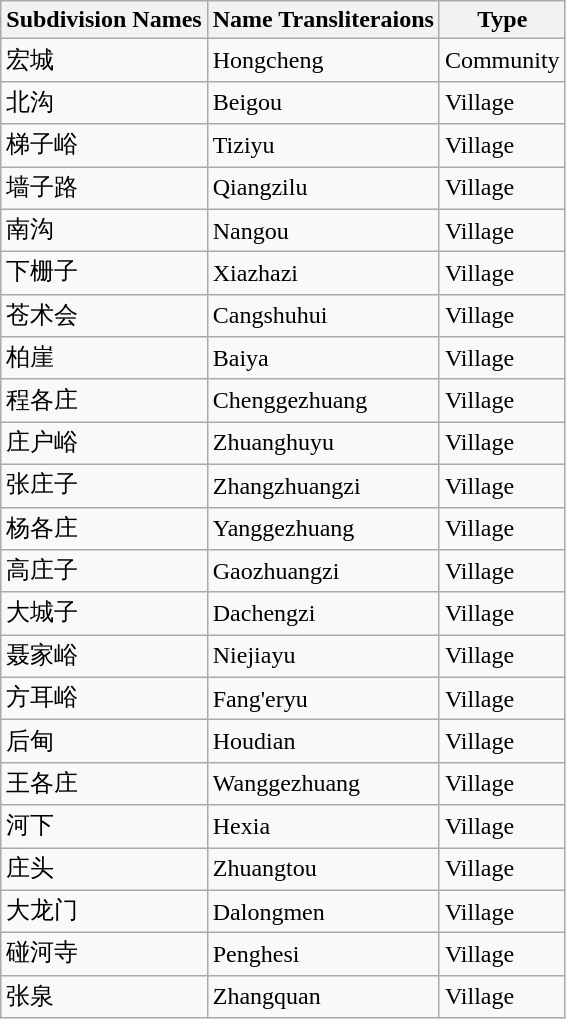<table class="wikitable sortable">
<tr>
<th>Subdivision Names</th>
<th>Name Transliteraions</th>
<th>Type</th>
</tr>
<tr>
<td>宏城</td>
<td>Hongcheng</td>
<td>Community</td>
</tr>
<tr>
<td>北沟</td>
<td>Beigou</td>
<td>Village</td>
</tr>
<tr>
<td>梯子峪</td>
<td>Tiziyu</td>
<td>Village</td>
</tr>
<tr>
<td>墙子路</td>
<td>Qiangzilu</td>
<td>Village</td>
</tr>
<tr>
<td>南沟</td>
<td>Nangou</td>
<td>Village</td>
</tr>
<tr>
<td>下栅子</td>
<td>Xiazhazi</td>
<td>Village</td>
</tr>
<tr>
<td>苍术会</td>
<td>Cangshuhui</td>
<td>Village</td>
</tr>
<tr>
<td>柏崖</td>
<td>Baiya</td>
<td>Village</td>
</tr>
<tr>
<td>程各庄</td>
<td>Chenggezhuang</td>
<td>Village</td>
</tr>
<tr>
<td>庄户峪</td>
<td>Zhuanghuyu</td>
<td>Village</td>
</tr>
<tr>
<td>张庄子</td>
<td>Zhangzhuangzi</td>
<td>Village</td>
</tr>
<tr>
<td>杨各庄</td>
<td>Yanggezhuang</td>
<td>Village</td>
</tr>
<tr>
<td>高庄子</td>
<td>Gaozhuangzi</td>
<td>Village</td>
</tr>
<tr>
<td>大城子</td>
<td>Dachengzi</td>
<td>Village</td>
</tr>
<tr>
<td>聂家峪</td>
<td>Niejiayu</td>
<td>Village</td>
</tr>
<tr>
<td>方耳峪</td>
<td>Fang'eryu</td>
<td>Village</td>
</tr>
<tr>
<td>后甸</td>
<td>Houdian</td>
<td>Village</td>
</tr>
<tr>
<td>王各庄</td>
<td>Wanggezhuang</td>
<td>Village</td>
</tr>
<tr>
<td>河下</td>
<td>Hexia</td>
<td>Village</td>
</tr>
<tr>
<td>庄头</td>
<td>Zhuangtou</td>
<td>Village</td>
</tr>
<tr>
<td>大龙门</td>
<td>Dalongmen</td>
<td>Village</td>
</tr>
<tr>
<td>碰河寺</td>
<td>Penghesi</td>
<td>Village</td>
</tr>
<tr>
<td>张泉</td>
<td>Zhangquan</td>
<td>Village</td>
</tr>
</table>
